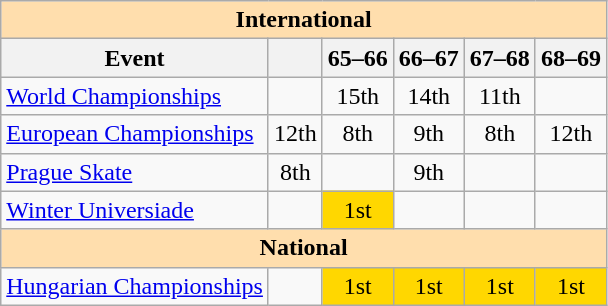<table class="wikitable" style="text-align:center">
<tr>
<th style="background-color: #ffdead; " colspan=6 align=center>International</th>
</tr>
<tr>
<th>Event</th>
<th></th>
<th>65–66</th>
<th>66–67</th>
<th>67–68</th>
<th>68–69</th>
</tr>
<tr>
<td align=left><a href='#'>World Championships</a></td>
<td></td>
<td>15th</td>
<td>14th</td>
<td>11th</td>
<td></td>
</tr>
<tr>
<td align=left><a href='#'>European Championships</a></td>
<td>12th</td>
<td>8th</td>
<td>9th</td>
<td>8th</td>
<td>12th</td>
</tr>
<tr>
<td align=left><a href='#'>Prague Skate</a></td>
<td>8th</td>
<td></td>
<td>9th</td>
<td></td>
<td></td>
</tr>
<tr>
<td align=left><a href='#'>Winter Universiade</a></td>
<td></td>
<td bgcolor=gold>1st</td>
<td></td>
<td></td>
<td></td>
</tr>
<tr>
<th style="background-color: #ffdead; " colspan=6 align=center>National</th>
</tr>
<tr>
<td align=left><a href='#'>Hungarian Championships</a></td>
<td></td>
<td bgcolor=gold>1st</td>
<td bgcolor=gold>1st</td>
<td bgcolor=gold>1st</td>
<td bgcolor=gold>1st</td>
</tr>
</table>
